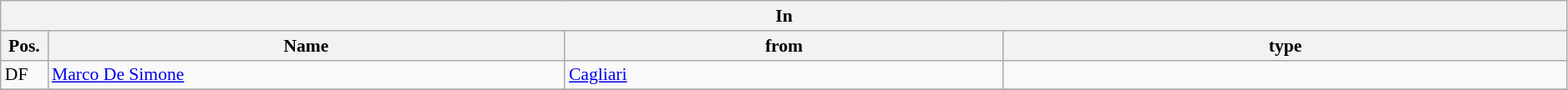<table class="wikitable" style="font-size:90%;width:99%;">
<tr>
<th colspan="4">In</th>
</tr>
<tr>
<th width=3%>Pos.</th>
<th width=33%>Name</th>
<th width=28%>from</th>
<th width=36%>type</th>
</tr>
<tr>
<td>DF</td>
<td><a href='#'>Marco De Simone</a></td>
<td><a href='#'>Cagliari</a></td>
<td></td>
</tr>
<tr>
</tr>
</table>
